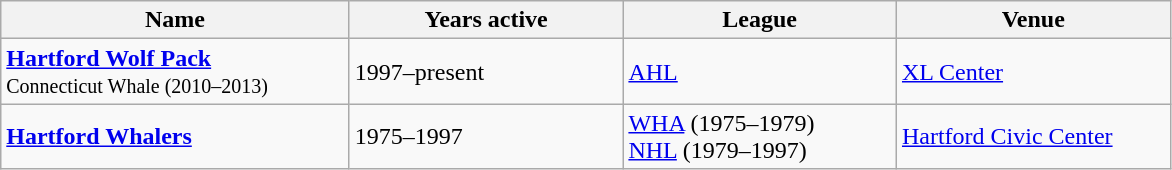<table class="wikitable">
<tr>
<th style="width:225px;"><strong>Name</strong></th>
<th style="width:175px;"><strong>Years active</strong></th>
<th style="width:175px;"><strong>League</strong></th>
<th style="width:175px;"><strong>Venue</strong></th>
</tr>
<tr>
<td><strong><a href='#'>Hartford Wolf Pack</a></strong><br><small>Connecticut Whale (2010–2013)</small></td>
<td>1997–present</td>
<td><a href='#'>AHL</a></td>
<td><a href='#'>XL Center</a></td>
</tr>
<tr>
<td><strong><a href='#'>Hartford Whalers</a></strong></td>
<td>1975–1997</td>
<td><a href='#'>WHA</a> (1975–1979) <br> <a href='#'>NHL</a> (1979–1997)</td>
<td><a href='#'>Hartford Civic Center</a></td>
</tr>
</table>
